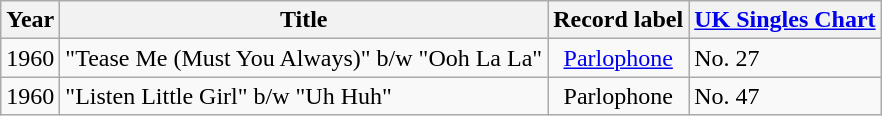<table class="wikitable sortable">
<tr>
<th>Year</th>
<th>Title</th>
<th>Record label</th>
<th><a href='#'>UK Singles Chart</a></th>
</tr>
<tr>
<td>1960</td>
<td>"Tease Me (Must You Always)" b/w "Ooh La La"</td>
<td style="text-align:center;"><a href='#'>Parlophone</a></td>
<td>No. 27</td>
</tr>
<tr>
<td>1960</td>
<td>"Listen Little Girl" b/w "Uh Huh"</td>
<td style="text-align:center;">Parlophone</td>
<td>No. 47</td>
</tr>
</table>
